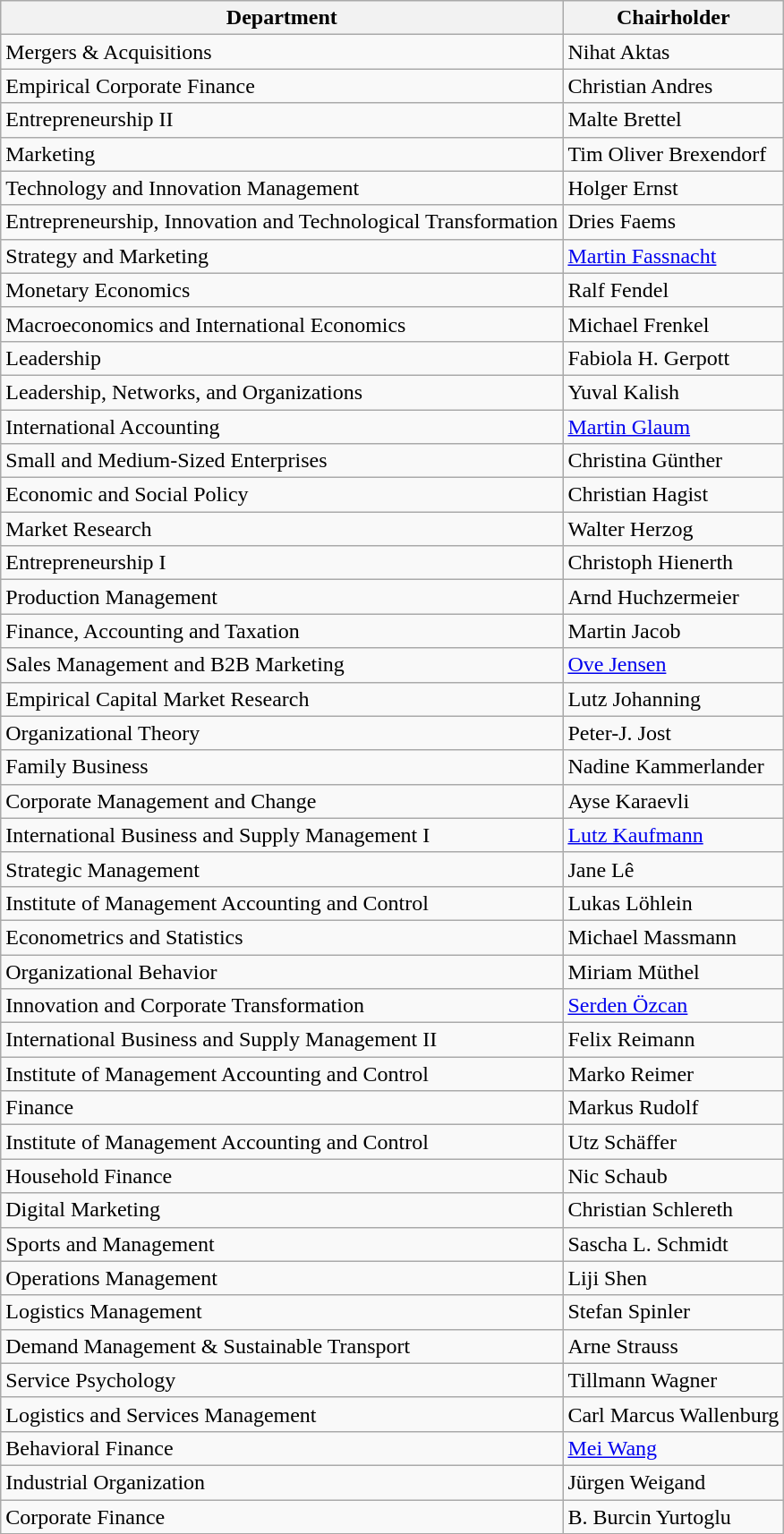<table class="wikitable sortable">
<tr>
<th>Department</th>
<th>Chairholder</th>
</tr>
<tr>
<td>Mergers & Acquisitions</td>
<td>Nihat Aktas</td>
</tr>
<tr>
<td>Empirical Corporate Finance</td>
<td>Christian Andres</td>
</tr>
<tr>
<td>Entrepreneurship II</td>
<td>Malte Brettel</td>
</tr>
<tr>
<td>Marketing</td>
<td>Tim Oliver Brexendorf</td>
</tr>
<tr>
<td>Technology and Innovation Management</td>
<td>Holger Ernst</td>
</tr>
<tr>
<td>Entrepreneurship, Innovation and Technological Transformation</td>
<td>Dries Faems</td>
</tr>
<tr>
<td>Strategy and Marketing</td>
<td><a href='#'>Martin Fassnacht</a></td>
</tr>
<tr>
<td>Monetary Economics</td>
<td>Ralf Fendel</td>
</tr>
<tr>
<td>Macroeconomics and International Economics</td>
<td>Michael Frenkel</td>
</tr>
<tr>
<td>Leadership</td>
<td>Fabiola H. Gerpott</td>
</tr>
<tr>
<td>Leadership, Networks, and Organizations</td>
<td>Yuval Kalish</td>
</tr>
<tr>
<td>International Accounting</td>
<td><a href='#'>Martin Glaum</a></td>
</tr>
<tr>
<td>Small and Medium-Sized Enterprises</td>
<td>Christina Günther</td>
</tr>
<tr>
<td>Economic and Social Policy</td>
<td>Christian Hagist</td>
</tr>
<tr>
<td>Market Research</td>
<td>Walter Herzog</td>
</tr>
<tr>
<td>Entrepreneurship I</td>
<td>Christoph Hienerth</td>
</tr>
<tr>
<td>Production Management</td>
<td>Arnd Huchzermeier</td>
</tr>
<tr>
<td>Finance, Accounting and Taxation</td>
<td>Martin Jacob</td>
</tr>
<tr>
<td>Sales Management and B2B Marketing</td>
<td><a href='#'>Ove Jensen</a></td>
</tr>
<tr>
<td>Empirical Capital Market Research</td>
<td>Lutz Johanning</td>
</tr>
<tr>
<td>Organizational Theory</td>
<td>Peter-J. Jost</td>
</tr>
<tr>
<td>Family Business</td>
<td>Nadine Kammerlander</td>
</tr>
<tr>
<td>Corporate Management and Change</td>
<td>Ayse Karaevli</td>
</tr>
<tr>
<td>International Business and Supply Management I</td>
<td><a href='#'>Lutz Kaufmann</a></td>
</tr>
<tr>
<td>Strategic Management</td>
<td>Jane Lê</td>
</tr>
<tr>
<td>Institute of Management Accounting and Control</td>
<td>Lukas Löhlein</td>
</tr>
<tr>
<td>Econometrics and Statistics</td>
<td>Michael Massmann</td>
</tr>
<tr>
<td>Organizational Behavior</td>
<td>Miriam Müthel</td>
</tr>
<tr>
<td>Innovation and Corporate Transformation</td>
<td><a href='#'>Serden Özcan</a></td>
</tr>
<tr>
<td>International Business and Supply Management II</td>
<td>Felix Reimann</td>
</tr>
<tr>
<td>Institute of Management Accounting and Control</td>
<td>Marko Reimer</td>
</tr>
<tr>
<td>Finance</td>
<td>Markus Rudolf</td>
</tr>
<tr>
<td>Institute of Management Accounting and Control</td>
<td>Utz Schäffer</td>
</tr>
<tr>
<td>Household Finance</td>
<td>Nic Schaub</td>
</tr>
<tr>
<td>Digital Marketing</td>
<td>Christian Schlereth</td>
</tr>
<tr>
<td>Sports and Management</td>
<td>Sascha L. Schmidt</td>
</tr>
<tr>
<td>Operations Management</td>
<td>Liji Shen</td>
</tr>
<tr>
<td>Logistics Management</td>
<td>Stefan Spinler</td>
</tr>
<tr>
<td>Demand Management & Sustainable Transport</td>
<td>Arne Strauss</td>
</tr>
<tr>
<td>Service Psychology</td>
<td>Tillmann Wagner</td>
</tr>
<tr>
<td>Logistics and Services Management</td>
<td>Carl Marcus Wallenburg</td>
</tr>
<tr>
<td>Behavioral Finance</td>
<td><a href='#'>Mei Wang</a></td>
</tr>
<tr>
<td>Industrial Organization</td>
<td>Jürgen Weigand</td>
</tr>
<tr>
<td>Corporate Finance</td>
<td>B. Burcin Yurtoglu</td>
</tr>
</table>
